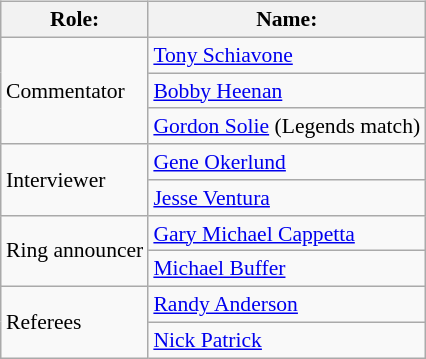<table class=wikitable style="font-size:90%; margin: 0.5em 0 0.5em 1em; float: right; clear: right;">
<tr>
<th>Role:</th>
<th>Name:</th>
</tr>
<tr>
<td rowspan=3>Commentator</td>
<td><a href='#'>Tony Schiavone</a></td>
</tr>
<tr>
<td><a href='#'>Bobby Heenan</a></td>
</tr>
<tr>
<td><a href='#'>Gordon Solie</a> (Legends match)</td>
</tr>
<tr>
<td rowspan=2>Interviewer</td>
<td><a href='#'>Gene Okerlund</a></td>
</tr>
<tr>
<td><a href='#'>Jesse Ventura</a></td>
</tr>
<tr>
<td rowspan=2>Ring announcer</td>
<td><a href='#'>Gary Michael Cappetta</a></td>
</tr>
<tr>
<td><a href='#'>Michael Buffer</a></td>
</tr>
<tr>
<td rowspan=2>Referees</td>
<td><a href='#'>Randy Anderson</a></td>
</tr>
<tr>
<td><a href='#'>Nick Patrick</a></td>
</tr>
</table>
